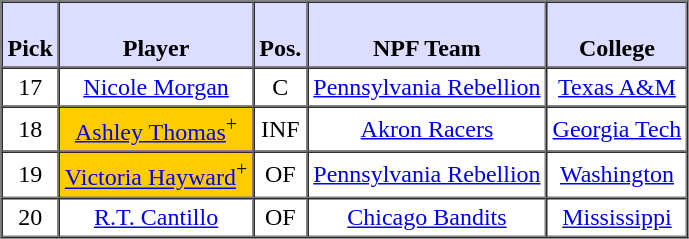<table border="1" cellpadding="3" cellspacing="0" style="text-align:center;">
<tr>
<th style="background:#ddf;"><br>Pick</th>
<th style="background:#ddf;"><br>Player</th>
<th style="background:#ddf;"><br>Pos.</th>
<th style="background:#ddf;"><br>NPF Team</th>
<th style="background:#ddf;"><br>College</th>
</tr>
<tr>
<td>17</td>
<td><a href='#'>Nicole Morgan</a></td>
<td>C</td>
<td><a href='#'>Pennsylvania Rebellion</a></td>
<td><a href='#'>Texas A&M</a></td>
</tr>
<tr>
<td>18</td>
<td style="background:#FFCC00;"><a href='#'>Ashley Thomas</a><sup>+</sup></td>
<td>INF</td>
<td><a href='#'>Akron Racers</a></td>
<td><a href='#'>Georgia Tech</a></td>
</tr>
<tr>
<td>19</td>
<td style="background:#FFCC00;"><a href='#'>Victoria Hayward</a><sup>+</sup></td>
<td>OF</td>
<td><a href='#'>Pennsylvania Rebellion</a></td>
<td><a href='#'>Washington</a></td>
</tr>
<tr>
<td>20</td>
<td><a href='#'>R.T. Cantillo</a></td>
<td>OF</td>
<td><a href='#'>Chicago Bandits</a></td>
<td><a href='#'>Mississippi</a></td>
</tr>
</table>
